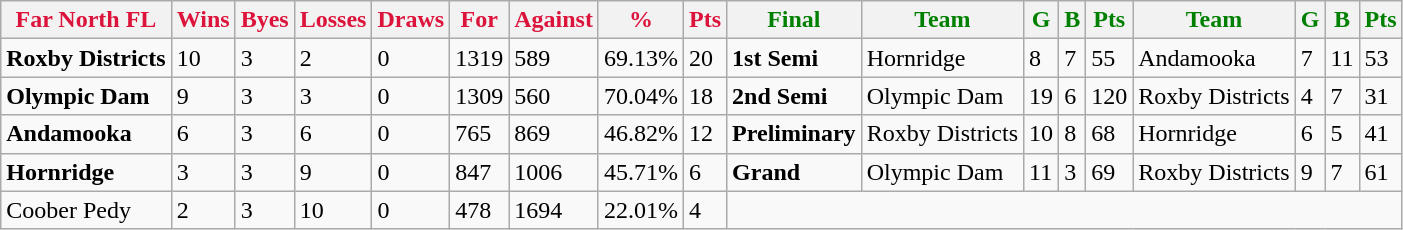<table class="wikitable">
<tr>
<th style="color:crimson">Far North FL</th>
<th style="color:crimson">Wins</th>
<th style="color:crimson">Byes</th>
<th style="color:crimson">Losses</th>
<th style="color:crimson">Draws</th>
<th style="color:crimson">For</th>
<th style="color:crimson">Against</th>
<th style="color:crimson">%</th>
<th style="color:crimson">Pts</th>
<th style="color:green">Final</th>
<th style="color:green">Team</th>
<th style="color:green">G</th>
<th style="color:green">B</th>
<th style="color:green">Pts</th>
<th style="color:green">Team</th>
<th style="color:green">G</th>
<th style="color:green">B</th>
<th style="color:green">Pts</th>
</tr>
<tr>
<td><strong>	Roxby Districts	</strong></td>
<td>10</td>
<td>3</td>
<td>2</td>
<td>0</td>
<td>1319</td>
<td>589</td>
<td>69.13%</td>
<td>20</td>
<td><strong>1st Semi</strong></td>
<td>Hornridge</td>
<td>8</td>
<td>7</td>
<td>55</td>
<td>Andamooka</td>
<td>7</td>
<td>11</td>
<td>53</td>
</tr>
<tr>
<td><strong>	Olympic Dam	</strong></td>
<td>9</td>
<td>3</td>
<td>3</td>
<td>0</td>
<td>1309</td>
<td>560</td>
<td>70.04%</td>
<td>18</td>
<td><strong>2nd Semi</strong></td>
<td>Olympic Dam</td>
<td>19</td>
<td>6</td>
<td>120</td>
<td>Roxby Districts</td>
<td>4</td>
<td>7</td>
<td>31</td>
</tr>
<tr>
<td><strong>	Andamooka	</strong></td>
<td>6</td>
<td>3</td>
<td>6</td>
<td>0</td>
<td>765</td>
<td>869</td>
<td>46.82%</td>
<td>12</td>
<td><strong>Preliminary</strong></td>
<td>Roxby Districts</td>
<td>10</td>
<td>8</td>
<td>68</td>
<td>Hornridge</td>
<td>6</td>
<td>5</td>
<td>41</td>
</tr>
<tr>
<td><strong>	Hornridge	</strong></td>
<td>3</td>
<td>3</td>
<td>9</td>
<td>0</td>
<td>847</td>
<td>1006</td>
<td>45.71%</td>
<td>6</td>
<td><strong>Grand</strong></td>
<td>Olympic Dam</td>
<td>11</td>
<td>3</td>
<td>69</td>
<td>Roxby Districts</td>
<td>9</td>
<td>7</td>
<td>61</td>
</tr>
<tr>
<td>Coober Pedy</td>
<td>2</td>
<td>3</td>
<td>10</td>
<td>0</td>
<td>478</td>
<td>1694</td>
<td>22.01%</td>
<td>4</td>
</tr>
</table>
